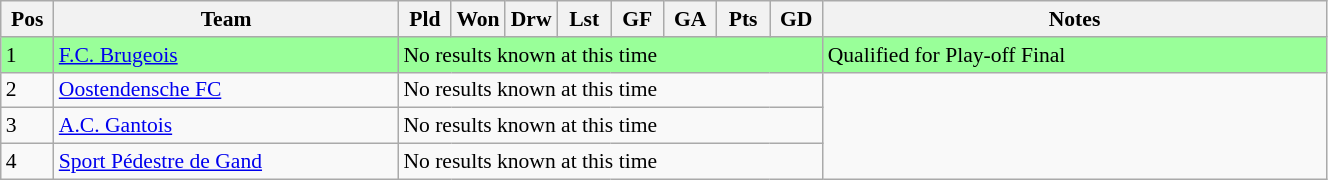<table class="wikitable" width=70% style="font-size:90%">
<tr>
<th width=4%><strong>Pos</strong></th>
<th width=26%><strong>Team</strong></th>
<th width=4%><strong>Pld</strong></th>
<th width=4%><strong>Won</strong></th>
<th width=4%><strong>Drw</strong></th>
<th width=4%><strong>Lst</strong></th>
<th width=4%><strong>GF</strong></th>
<th width=4%><strong>GA</strong></th>
<th width=4%><strong>Pts</strong></th>
<th width=4%><strong>GD</strong></th>
<th width=38%><strong>Notes</strong></th>
</tr>
<tr style="background:#99ff99">
<td>1</td>
<td><a href='#'>F.C. Brugeois</a></td>
<td colspan=8>No results known at this time</td>
<td>Qualified for Play-off Final</td>
</tr>
<tr>
<td>2</td>
<td><a href='#'>Oostendensche FC</a></td>
<td colspan=8>No results known at this time</td>
</tr>
<tr>
<td>3</td>
<td><a href='#'>A.C. Gantois</a></td>
<td colspan=8>No results known at this time</td>
</tr>
<tr>
<td>4</td>
<td><a href='#'>Sport Pédestre de Gand</a></td>
<td colspan=8>No results known at this time</td>
</tr>
</table>
